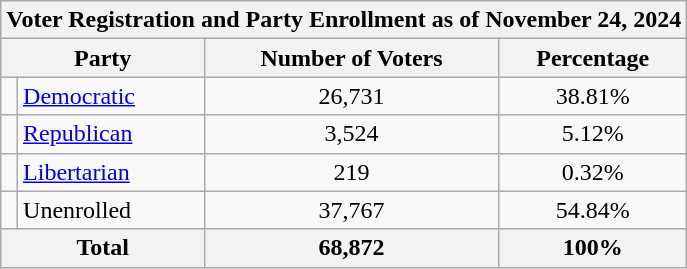<table class=wikitable>
<tr>
<th colspan = 6>Voter Registration and Party Enrollment as of November 24, 2024</th>
</tr>
<tr>
<th colspan = 2>Party</th>
<th>Number of Voters</th>
<th>Percentage</th>
</tr>
<tr>
<td></td>
<td><a href='#'>Democratic</a></td>
<td style="text-align:center;">26,731</td>
<td style="text-align:center;">38.81%</td>
</tr>
<tr>
<td></td>
<td><a href='#'>Republican</a></td>
<td style="text-align:center;">3,524</td>
<td style="text-align:center;">5.12%</td>
</tr>
<tr>
<td></td>
<td><a href='#'>Libertarian</a></td>
<td style="text-align:center;">219</td>
<td style="text-align:center;">0.32%</td>
</tr>
<tr>
<td></td>
<td>Unenrolled</td>
<td style="text-align:center;">37,767</td>
<td style="text-align:center;">54.84%</td>
</tr>
<tr>
<th colspan = 2>Total</th>
<th style="text-align:center;">68,872</th>
<th style="text-align:center;">100%</th>
</tr>
</table>
